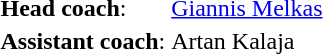<table>
<tr>
<td><strong>Head coach</strong>:</td>
<td>  <a href='#'>Giannis Melkas</a></td>
</tr>
<tr>
<td><strong>Assistant coach</strong>:</td>
<td> Artan Kalaja</td>
</tr>
</table>
